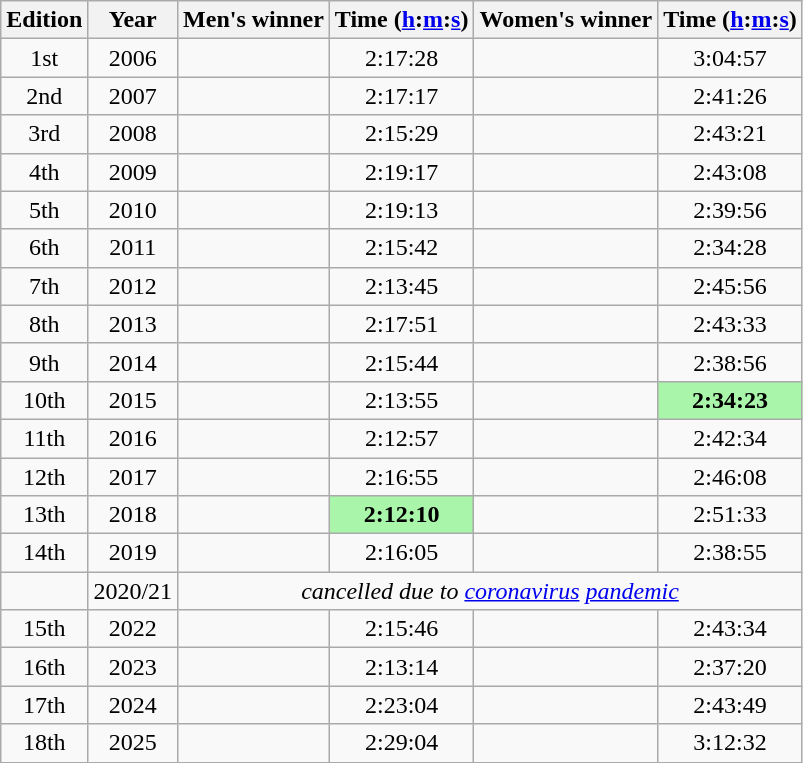<table class="wikitable sortable" style="text-align:center">
<tr>
<th>Edition</th>
<th>Year</th>
<th class=unsortable>Men's winner</th>
<th>Time (<a href='#'>h</a>:<a href='#'>m</a>:<a href='#'>s</a>)</th>
<th class=unsortable>Women's winner</th>
<th>Time (<a href='#'>h</a>:<a href='#'>m</a>:<a href='#'>s</a>)</th>
</tr>
<tr>
<td>1st</td>
<td>2006</td>
<td align=left></td>
<td>2:17:28</td>
<td align=left></td>
<td>3:04:57</td>
</tr>
<tr>
<td>2nd</td>
<td>2007</td>
<td align=left></td>
<td>2:17:17</td>
<td align=left></td>
<td>2:41:26</td>
</tr>
<tr>
<td>3rd</td>
<td>2008</td>
<td align=left></td>
<td>2:15:29</td>
<td align=left></td>
<td>2:43:21</td>
</tr>
<tr>
<td>4th</td>
<td>2009</td>
<td align=left></td>
<td>2:19:17</td>
<td align=left></td>
<td>2:43:08</td>
</tr>
<tr>
<td>5th</td>
<td>2010</td>
<td align=left></td>
<td>2:19:13</td>
<td align=left></td>
<td>2:39:56</td>
</tr>
<tr>
<td>6th</td>
<td>2011</td>
<td align=left></td>
<td>2:15:42</td>
<td align=left></td>
<td>2:34:28</td>
</tr>
<tr>
<td>7th</td>
<td>2012</td>
<td align=left></td>
<td>2:13:45</td>
<td align=left></td>
<td>2:45:56</td>
</tr>
<tr>
<td>8th</td>
<td>2013</td>
<td align=left></td>
<td>2:17:51</td>
<td align=left></td>
<td>2:43:33</td>
</tr>
<tr>
<td>9th</td>
<td>2014</td>
<td align=left></td>
<td>2:15:44</td>
<td align=left></td>
<td>2:38:56</td>
</tr>
<tr>
<td>10th</td>
<td>2015</td>
<td align=left></td>
<td>2:13:55</td>
<td align=left></td>
<td bgcolor=#A9F5A9><strong>2:34:23</strong></td>
</tr>
<tr>
<td>11th</td>
<td>2016</td>
<td align=left></td>
<td>2:12:57</td>
<td align=left></td>
<td>2:42:34</td>
</tr>
<tr>
<td>12th</td>
<td>2017</td>
<td align=left></td>
<td>2:16:55</td>
<td align=left></td>
<td>2:46:08</td>
</tr>
<tr>
<td>13th</td>
<td>2018</td>
<td align=left></td>
<td bgcolor=#A9F5A9><strong>2:12:10</strong></td>
<td align=left></td>
<td>2:51:33</td>
</tr>
<tr>
<td>14th</td>
<td>2019</td>
<td align=left></td>
<td>2:16:05</td>
<td align=left></td>
<td>2:38:55</td>
</tr>
<tr>
<td></td>
<td>2020/21</td>
<td colspan="4" align="center"><em>cancelled due to <a href='#'>coronavirus</a> <a href='#'>pandemic</a></em></td>
</tr>
<tr>
<td>15th</td>
<td>2022</td>
<td align=left></td>
<td>2:15:46</td>
<td align=left></td>
<td>2:43:34</td>
</tr>
<tr>
<td>16th</td>
<td>2023</td>
<td align=left></td>
<td>2:13:14</td>
<td align=left></td>
<td>2:37:20</td>
</tr>
<tr>
<td>17th</td>
<td>2024</td>
<td align=left></td>
<td>2:23:04</td>
<td align=left></td>
<td>2:43:49</td>
</tr>
<tr>
<td>18th</td>
<td>2025</td>
<td align=left></td>
<td>2:29:04</td>
<td align=left></td>
<td>3:12:32</td>
</tr>
</table>
